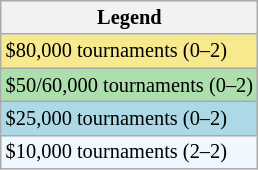<table class="wikitable" style="font-size:85%;">
<tr>
<th>Legend</th>
</tr>
<tr style="background:#f7e98e;">
<td>$80,000 tournaments (0–2)</td>
</tr>
<tr style="background:#addfad;">
<td>$50/60,000 tournaments (0–2)</td>
</tr>
<tr style="background:lightblue;">
<td>$25,000 tournaments (0–2)</td>
</tr>
<tr style="background:#f0f8ff;">
<td>$10,000 tournaments (2–2)</td>
</tr>
</table>
